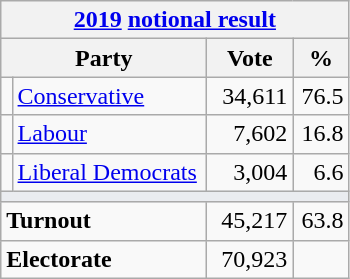<table class="wikitable">
<tr>
<th colspan="4"><a href='#'>2019</a> <a href='#'>notional result</a></th>
</tr>
<tr>
<th bgcolor="#DDDDFF" width="130px" colspan="2">Party</th>
<th bgcolor="#DDDDFF" width="50px">Vote</th>
<th bgcolor="#DDDDFF" width="30px">%</th>
</tr>
<tr>
<td></td>
<td><a href='#'>Conservative</a></td>
<td align=right>34,611</td>
<td align=right>76.5</td>
</tr>
<tr>
<td></td>
<td><a href='#'>Labour</a></td>
<td align=right>7,602</td>
<td align=right>16.8</td>
</tr>
<tr>
<td></td>
<td><a href='#'>Liberal Democrats</a></td>
<td align=right>3,004</td>
<td align=right>6.6</td>
</tr>
<tr>
<td colspan="4" bgcolor="#EAECF0"></td>
</tr>
<tr>
<td colspan="2"><strong>Turnout</strong></td>
<td align=right>45,217</td>
<td align=right>63.8</td>
</tr>
<tr>
<td colspan="2"><strong>Electorate</strong></td>
<td align=right>70,923</td>
</tr>
</table>
